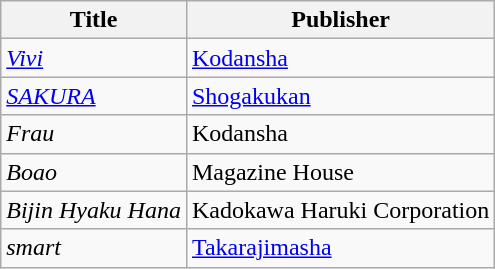<table class="wikitable">
<tr>
<th>Title</th>
<th>Publisher</th>
</tr>
<tr>
<td><em><a href='#'>Vivi</a></em></td>
<td><a href='#'>Kodansha</a></td>
</tr>
<tr>
<td><em><a href='#'>SAKURA</a></em></td>
<td><a href='#'>Shogakukan</a></td>
</tr>
<tr>
<td><em>Frau</em></td>
<td>Kodansha</td>
</tr>
<tr>
<td><em>Boao</em></td>
<td>Magazine House</td>
</tr>
<tr>
<td><em>Bijin Hyaku Hana</em></td>
<td>Kadokawa Haruki Corporation</td>
</tr>
<tr>
<td><em>smart</em></td>
<td><a href='#'>Takarajimasha</a></td>
</tr>
</table>
